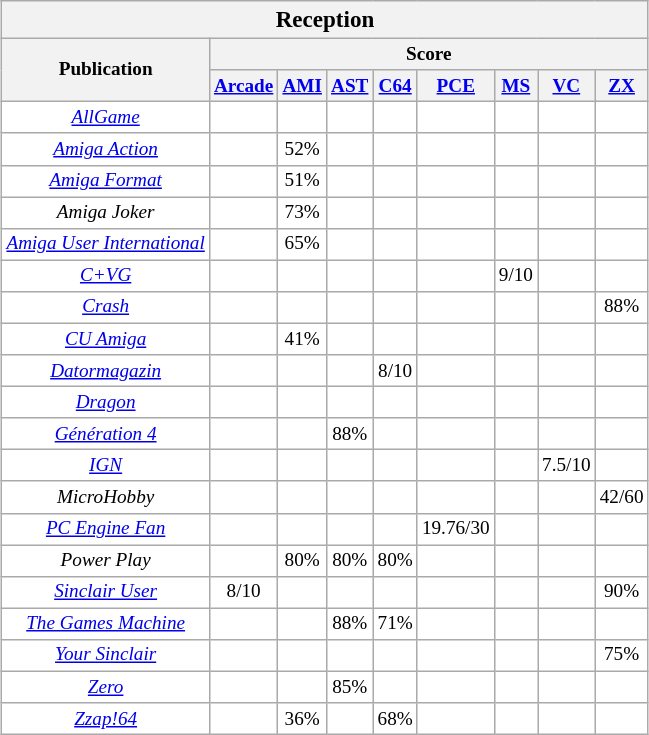<table class="wikitable collapsible" style="float: right; font-size: 80%; text-align: center; margin: 1em; margin-top: 0; padding: 0; background: transparent" cellpadding=0 cellspacing=0>
<tr>
<th colspan="9" style="font-size: 120%">Reception</th>
</tr>
<tr>
<th rowspan=2>Publication</th>
<th colspan="8">Score</th>
</tr>
<tr>
<th><a href='#'>Arcade</a></th>
<th><a href='#'>AMI</a></th>
<th><a href='#'>AST</a></th>
<th><a href='#'>C64</a></th>
<th><a href='#'>PCE</a></th>
<th><a href='#'>MS</a></th>
<th><a href='#'>VC</a></th>
<th><a href='#'>ZX</a></th>
</tr>
<tr>
<td><em><a href='#'>AllGame</a></em></td>
<td></td>
<td></td>
<td></td>
<td></td>
<td></td>
<td></td>
<td></td>
<td></td>
</tr>
<tr>
<td><em><a href='#'>Amiga Action</a></em></td>
<td></td>
<td>52%</td>
<td></td>
<td></td>
<td></td>
<td></td>
<td></td>
<td></td>
</tr>
<tr>
<td><em><a href='#'>Amiga Format</a></em></td>
<td></td>
<td>51%</td>
<td></td>
<td></td>
<td></td>
<td></td>
<td></td>
<td></td>
</tr>
<tr>
<td><em>Amiga Joker</em></td>
<td></td>
<td>73%</td>
<td></td>
<td></td>
<td></td>
<td></td>
<td></td>
<td></td>
</tr>
<tr>
<td><em><a href='#'>Amiga User International</a></em></td>
<td></td>
<td>65%</td>
<td></td>
<td></td>
<td></td>
<td></td>
<td></td>
<td></td>
</tr>
<tr>
<td><em><a href='#'>C+VG</a></em></td>
<td></td>
<td></td>
<td></td>
<td></td>
<td></td>
<td>9/10</td>
<td></td>
<td></td>
</tr>
<tr>
<td><em><a href='#'>Crash</a></em></td>
<td></td>
<td></td>
<td></td>
<td></td>
<td></td>
<td></td>
<td></td>
<td>88%</td>
</tr>
<tr>
<td><em><a href='#'>CU Amiga</a></em></td>
<td></td>
<td>41%</td>
<td></td>
<td></td>
<td></td>
<td></td>
<td></td>
<td></td>
</tr>
<tr>
<td><em><a href='#'>Datormagazin</a></em></td>
<td></td>
<td></td>
<td></td>
<td>8/10</td>
<td></td>
<td></td>
<td></td>
<td></td>
</tr>
<tr>
<td><em><a href='#'>Dragon</a></em></td>
<td></td>
<td></td>
<td></td>
<td></td>
<td></td>
<td></td>
<td></td>
<td></td>
</tr>
<tr>
<td><em><a href='#'>Génération 4</a></em></td>
<td></td>
<td></td>
<td>88%</td>
<td></td>
<td></td>
<td></td>
<td></td>
<td></td>
</tr>
<tr>
<td><em><a href='#'>IGN</a></em></td>
<td></td>
<td></td>
<td></td>
<td></td>
<td></td>
<td></td>
<td>7.5/10</td>
<td></td>
</tr>
<tr>
<td><em>MicroHobby</em></td>
<td></td>
<td></td>
<td></td>
<td></td>
<td></td>
<td></td>
<td></td>
<td>42/60</td>
</tr>
<tr>
<td><em><a href='#'>PC Engine Fan</a></em></td>
<td></td>
<td></td>
<td></td>
<td></td>
<td>19.76/30</td>
<td></td>
<td></td>
<td></td>
</tr>
<tr>
<td><em>Power Play</em></td>
<td></td>
<td>80%</td>
<td>80%</td>
<td>80%</td>
<td></td>
<td></td>
<td></td>
<td></td>
</tr>
<tr>
<td><em><a href='#'>Sinclair User</a></em></td>
<td>8/10</td>
<td></td>
<td></td>
<td></td>
<td></td>
<td></td>
<td></td>
<td>90%</td>
</tr>
<tr>
<td><em><a href='#'>The Games Machine</a></em></td>
<td></td>
<td></td>
<td>88%</td>
<td>71%</td>
<td></td>
<td></td>
<td></td>
<td></td>
</tr>
<tr>
<td><em><a href='#'>Your Sinclair</a></em></td>
<td></td>
<td></td>
<td></td>
<td></td>
<td></td>
<td></td>
<td></td>
<td>75%</td>
</tr>
<tr>
<td><em><a href='#'>Zero</a></em></td>
<td></td>
<td></td>
<td>85%</td>
<td></td>
<td></td>
<td></td>
<td></td>
<td></td>
</tr>
<tr>
<td><em><a href='#'>Zzap!64</a></em></td>
<td></td>
<td>36%</td>
<td></td>
<td>68%</td>
<td></td>
<td></td>
<td></td>
<td></td>
</tr>
</table>
